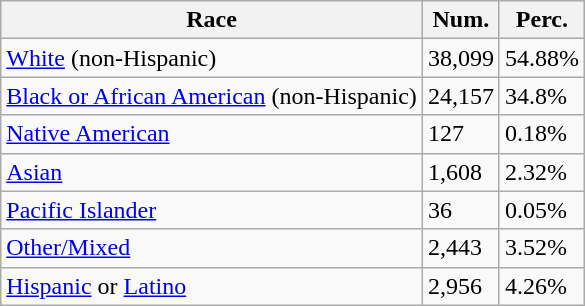<table class="wikitable">
<tr>
<th>Race</th>
<th>Num.</th>
<th>Perc.</th>
</tr>
<tr>
<td><a href='#'>White</a> (non-Hispanic)</td>
<td>38,099</td>
<td>54.88%</td>
</tr>
<tr>
<td><a href='#'>Black or African American</a> (non-Hispanic)</td>
<td>24,157</td>
<td>34.8%</td>
</tr>
<tr>
<td><a href='#'>Native American</a></td>
<td>127</td>
<td>0.18%</td>
</tr>
<tr>
<td><a href='#'>Asian</a></td>
<td>1,608</td>
<td>2.32%</td>
</tr>
<tr>
<td><a href='#'>Pacific Islander</a></td>
<td>36</td>
<td>0.05%</td>
</tr>
<tr>
<td><a href='#'>Other/Mixed</a></td>
<td>2,443</td>
<td>3.52%</td>
</tr>
<tr>
<td><a href='#'>Hispanic</a> or <a href='#'>Latino</a></td>
<td>2,956</td>
<td>4.26%</td>
</tr>
</table>
